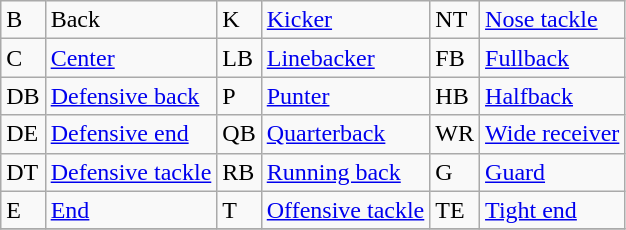<table class="wikitable">
<tr>
<td>B</td>
<td>Back</td>
<td>K</td>
<td><a href='#'>Kicker</a></td>
<td>NT</td>
<td><a href='#'>Nose tackle</a></td>
</tr>
<tr>
<td>C</td>
<td><a href='#'>Center</a></td>
<td>LB</td>
<td><a href='#'>Linebacker</a></td>
<td>FB</td>
<td><a href='#'>Fullback</a></td>
</tr>
<tr>
<td>DB</td>
<td><a href='#'>Defensive back</a></td>
<td>P</td>
<td><a href='#'>Punter</a></td>
<td>HB</td>
<td><a href='#'>Halfback</a></td>
</tr>
<tr>
<td>DE</td>
<td><a href='#'>Defensive end</a></td>
<td>QB</td>
<td><a href='#'>Quarterback</a></td>
<td>WR</td>
<td><a href='#'>Wide receiver</a></td>
</tr>
<tr>
<td>DT</td>
<td><a href='#'>Defensive tackle</a></td>
<td>RB</td>
<td><a href='#'>Running back</a></td>
<td>G</td>
<td><a href='#'>Guard</a></td>
</tr>
<tr>
<td>E</td>
<td><a href='#'>End</a></td>
<td>T</td>
<td><a href='#'>Offensive tackle</a></td>
<td>TE</td>
<td><a href='#'>Tight end</a></td>
</tr>
<tr>
</tr>
</table>
